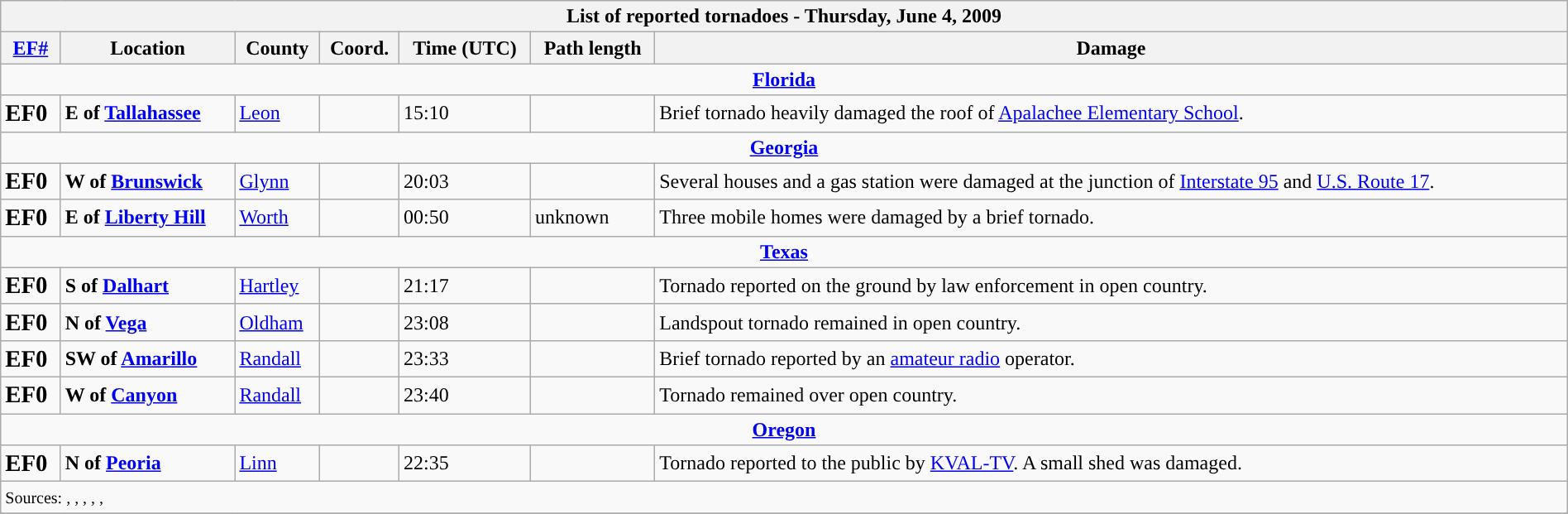<table class="wikitable collapsible" width="100%">
<tr>
<th colspan="7">List of reported tornadoes - Thursday, June 4, 2009</th>
</tr>
<tr>
<th><a href='#'>EF#</a></th>
<th>Location</th>
<th>County</th>
<th>Coord.</th>
<th>Time (UTC)</th>
<th>Path length</th>
<th>Damage</th>
</tr>
<tr>
<td colspan="7" align=center><strong><a href='#'>Florida</a></strong></td>
</tr>
<tr>
<td><big><strong>EF0</strong></big></td>
<td><strong>E of <a href='#'>Tallahassee</a></strong></td>
<td><a href='#'>Leon</a></td>
<td></td>
<td>15:10</td>
<td></td>
<td>Brief tornado heavily damaged the roof of <a href='#'>Apalachee Elementary School</a>.</td>
</tr>
<tr>
<td colspan="7" align=center><strong><a href='#'>Georgia</a></strong></td>
</tr>
<tr>
<td><big><strong>EF0</strong></big></td>
<td><strong>W of <a href='#'>Brunswick</a></strong></td>
<td><a href='#'>Glynn</a></td>
<td></td>
<td>20:03</td>
<td></td>
<td>Several houses and a gas station were damaged at the junction of <a href='#'>Interstate 95</a> and <a href='#'>U.S. Route 17</a>.</td>
</tr>
<tr>
<td><big><strong>EF0</strong></big></td>
<td><strong>E of <a href='#'>Liberty Hill</a></strong></td>
<td><a href='#'>Worth</a></td>
<td></td>
<td>00:50</td>
<td>unknown</td>
<td>Three mobile homes were damaged by a brief tornado.</td>
</tr>
<tr>
<td colspan="7" align=center><strong><a href='#'>Texas</a></strong></td>
</tr>
<tr>
<td><big><strong>EF0</strong></big></td>
<td><strong>S of <a href='#'>Dalhart</a></strong></td>
<td><a href='#'>Hartley</a></td>
<td></td>
<td>21:17</td>
<td></td>
<td>Tornado reported on the ground by law enforcement in open country.</td>
</tr>
<tr>
<td><big><strong>EF0</strong></big></td>
<td><strong>N of <a href='#'>Vega</a></strong></td>
<td><a href='#'>Oldham</a></td>
<td></td>
<td>23:08</td>
<td></td>
<td>Landspout tornado remained in open country.</td>
</tr>
<tr>
<td><big><strong>EF0</strong></big></td>
<td><strong>SW of <a href='#'>Amarillo</a></strong></td>
<td><a href='#'>Randall</a></td>
<td></td>
<td>23:33</td>
<td></td>
<td>Brief tornado reported by an <a href='#'>amateur radio</a> operator.</td>
</tr>
<tr>
<td><big><strong>EF0</strong></big></td>
<td><strong>W of <a href='#'>Canyon</a></strong></td>
<td><a href='#'>Randall</a></td>
<td></td>
<td>23:40</td>
<td></td>
<td>Tornado remained over open country.</td>
</tr>
<tr>
<td colspan="7" align=center><strong><a href='#'>Oregon</a></strong></td>
</tr>
<tr>
<td><big><strong>EF0</strong></big></td>
<td><strong>N of <a href='#'>Peoria</a></strong></td>
<td><a href='#'>Linn</a></td>
<td></td>
<td>22:35</td>
<td></td>
<td>Tornado reported to the public by <a href='#'>KVAL-TV</a>. A small shed was damaged.</td>
</tr>
<tr>
<td colspan="7"><small>Sources: , , , , ,  </small></td>
</tr>
<tr>
</tr>
</table>
